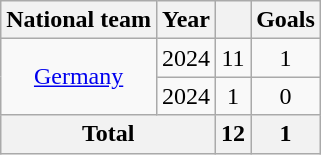<table class="wikitable" style="text-align: center">
<tr>
<th>National team</th>
<th>Year</th>
<th></th>
<th>Goals</th>
</tr>
<tr>
<td rowspan=2><a href='#'>Germany</a></td>
<td>2024</td>
<td>11</td>
<td>1</td>
</tr>
<tr>
<td>2024</td>
<td>1</td>
<td>0</td>
</tr>
<tr>
<th colspan="2">Total</th>
<th>12</th>
<th>1</th>
</tr>
</table>
